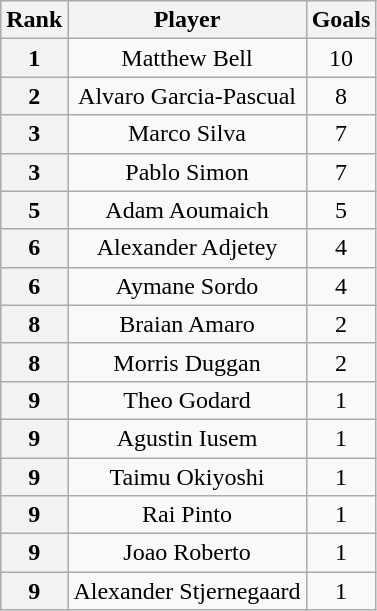<table class="wikitable" style="text-align:center">
<tr>
<th>Rank </th>
<th>Player</th>
<th>Goals</th>
</tr>
<tr>
<th>1</th>
<td>Matthew Bell</td>
<td>10</td>
</tr>
<tr>
<th>2</th>
<td>Alvaro Garcia-Pascual</td>
<td>8</td>
</tr>
<tr>
<th>3</th>
<td>Marco Silva</td>
<td>7</td>
</tr>
<tr>
<th>3</th>
<td>Pablo Simon</td>
<td>7</td>
</tr>
<tr>
<th>5</th>
<td>Adam Aoumaich</td>
<td>5</td>
</tr>
<tr>
<th>6</th>
<td>Alexander Adjetey</td>
<td>4</td>
</tr>
<tr>
<th>6</th>
<td>Aymane Sordo</td>
<td>4</td>
</tr>
<tr>
<th>8</th>
<td>Braian Amaro</td>
<td>2</td>
</tr>
<tr>
<th>8</th>
<td>Morris Duggan</td>
<td>2</td>
</tr>
<tr>
<th>9</th>
<td>Theo Godard</td>
<td>1</td>
</tr>
<tr>
<th>9</th>
<td>Agustin Iusem</td>
<td>1</td>
</tr>
<tr>
<th>9</th>
<td>Taimu Okiyoshi</td>
<td>1</td>
</tr>
<tr>
<th>9</th>
<td>Rai Pinto</td>
<td>1</td>
</tr>
<tr>
<th>9</th>
<td>Joao Roberto</td>
<td>1</td>
</tr>
<tr>
<th>9</th>
<td>Alexander Stjernegaard</td>
<td>1</td>
</tr>
</table>
